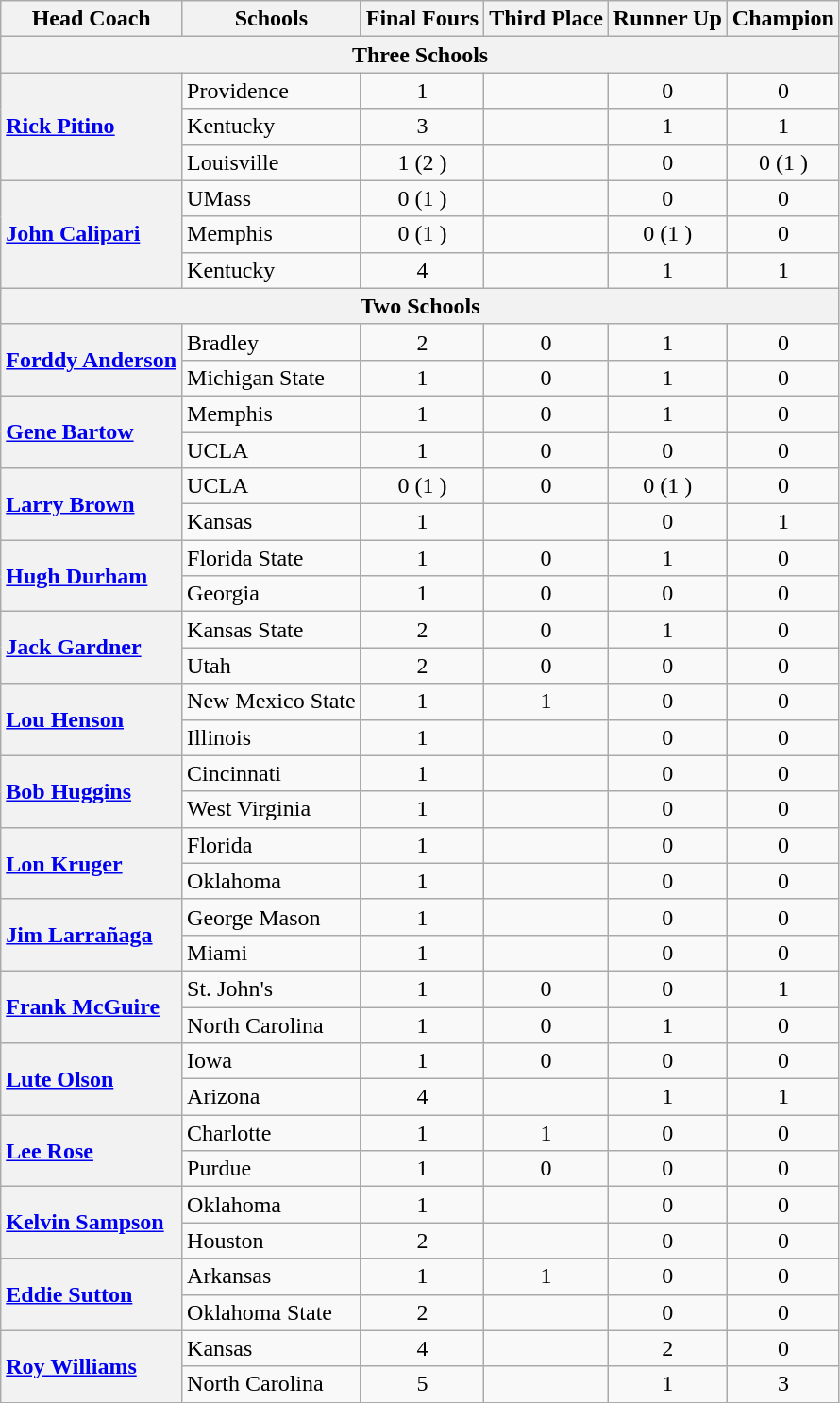<table class="wikitable" style="text-align:center">
<tr>
<th>Head Coach</th>
<th>Schools</th>
<th>Final Fours</th>
<th>Third Place</th>
<th>Runner Up</th>
<th>Champion</th>
</tr>
<tr>
<th colspan="6">Three Schools</th>
</tr>
<tr>
<th rowspan="3" style="text-align:left"><strong><a href='#'>Rick Pitino</a></strong></th>
<td style="text-align:left">Providence</td>
<td>1</td>
<td></td>
<td>0</td>
<td>0</td>
</tr>
<tr>
<td style="text-align:left">Kentucky</td>
<td>3</td>
<td></td>
<td>1</td>
<td>1</td>
</tr>
<tr>
<td style="text-align:left">Louisville</td>
<td>1 (2 )</td>
<td></td>
<td>0</td>
<td>0 (1 )</td>
</tr>
<tr>
<th rowspan="3" style="text-align:left"><strong><a href='#'>John Calipari</a></strong></th>
<td style="text-align:left">UMass</td>
<td>0 (1 )</td>
<td></td>
<td>0</td>
<td>0</td>
</tr>
<tr>
<td style="text-align:left">Memphis</td>
<td>0 (1 )</td>
<td></td>
<td>0 (1 )</td>
<td>0</td>
</tr>
<tr>
<td style="text-align:left">Kentucky</td>
<td>4</td>
<td></td>
<td>1</td>
<td>1</td>
</tr>
<tr>
<th colspan="6">Two Schools</th>
</tr>
<tr>
<th rowspan="2" style="text-align:left"><a href='#'>Forddy Anderson</a></th>
<td style="text-align:left">Bradley</td>
<td>2</td>
<td>0</td>
<td>1</td>
<td>0</td>
</tr>
<tr>
<td style="text-align:left">Michigan State</td>
<td>1</td>
<td>0</td>
<td>1</td>
<td>0</td>
</tr>
<tr>
<th rowspan="2" style="text-align:left"><a href='#'>Gene Bartow</a></th>
<td style="text-align:left">Memphis<em></em></td>
<td>1</td>
<td>0</td>
<td>1</td>
<td>0</td>
</tr>
<tr>
<td style="text-align:left">UCLA</td>
<td>1</td>
<td>0</td>
<td>0</td>
<td>0</td>
</tr>
<tr>
<th rowspan="2" style="text-align:left"><a href='#'>Larry Brown</a></th>
<td style="text-align:left">UCLA</td>
<td>0 (1 )</td>
<td>0</td>
<td>0 (1 )</td>
<td>0</td>
</tr>
<tr>
<td style="text-align:left">Kansas</td>
<td>1</td>
<td></td>
<td>0</td>
<td>1</td>
</tr>
<tr>
<th rowspan="2" style="text-align:left"><a href='#'>Hugh Durham</a></th>
<td style="text-align:left">Florida State</td>
<td>1</td>
<td>0</td>
<td>1</td>
<td>0</td>
</tr>
<tr>
<td style="text-align:left">Georgia</td>
<td>1</td>
<td>0</td>
<td>0</td>
<td>0</td>
</tr>
<tr>
<th rowspan="2" style="text-align:left"><a href='#'>Jack Gardner</a></th>
<td style="text-align:left">Kansas State</td>
<td>2</td>
<td>0</td>
<td>1</td>
<td>0</td>
</tr>
<tr>
<td style="text-align:left">Utah</td>
<td>2</td>
<td>0</td>
<td>0</td>
<td>0</td>
</tr>
<tr>
<th rowspan="2" style="text-align:left"><a href='#'>Lou Henson</a></th>
<td style="text-align:left">New Mexico State</td>
<td>1</td>
<td>1</td>
<td>0</td>
<td>0</td>
</tr>
<tr>
<td style="text-align:left">Illinois</td>
<td>1</td>
<td></td>
<td>0</td>
<td>0</td>
</tr>
<tr>
<th rowspan="2" style="text-align:left"><strong><a href='#'>Bob Huggins</a></strong></th>
<td style="text-align:left">Cincinnati</td>
<td>1</td>
<td></td>
<td>0</td>
<td>0</td>
</tr>
<tr>
<td style="text-align:left">West Virginia</td>
<td>1</td>
<td></td>
<td>0</td>
<td>0</td>
</tr>
<tr>
<th rowspan="2" style="text-align:left"><a href='#'>Lon Kruger</a></th>
<td style="text-align:left">Florida</td>
<td>1</td>
<td></td>
<td>0</td>
<td>0</td>
</tr>
<tr>
<td style="text-align:left">Oklahoma</td>
<td>1</td>
<td></td>
<td>0</td>
<td>0</td>
</tr>
<tr>
<th rowspan="2" style="text-align:left"><a href='#'>Jim Larrañaga</a></th>
<td style="text-align:left">George Mason</td>
<td>1</td>
<td></td>
<td>0</td>
<td>0</td>
</tr>
<tr>
<td style="text-align:left">Miami</td>
<td>1</td>
<td></td>
<td>0</td>
<td>0</td>
</tr>
<tr>
<th rowspan="2" style="text-align:left"><a href='#'>Frank McGuire</a></th>
<td style="text-align:left">St. John's</td>
<td>1</td>
<td>0</td>
<td>0</td>
<td>1</td>
</tr>
<tr>
<td style="text-align:left">North Carolina</td>
<td>1</td>
<td>0</td>
<td>1</td>
<td>0</td>
</tr>
<tr>
<th rowspan="2" style="text-align:left"><a href='#'>Lute Olson</a></th>
<td style="text-align:left">Iowa</td>
<td>1</td>
<td>0</td>
<td>0</td>
<td>0</td>
</tr>
<tr>
<td style="text-align:left">Arizona</td>
<td>4</td>
<td></td>
<td>1</td>
<td>1</td>
</tr>
<tr>
<th rowspan="2" style="text-align:left"><a href='#'>Lee Rose</a></th>
<td style="text-align:left">Charlotte</td>
<td>1</td>
<td>1</td>
<td>0</td>
<td>0</td>
</tr>
<tr>
<td style="text-align:left">Purdue</td>
<td>1</td>
<td>0</td>
<td>0</td>
<td>0</td>
</tr>
<tr>
<th rowspan="2" style="text-align:left"><strong><a href='#'>Kelvin Sampson</a></strong></th>
<td style="text-align:left">Oklahoma</td>
<td>1</td>
<td></td>
<td>0</td>
<td>0</td>
</tr>
<tr>
<td style="text-align:left">Houston</td>
<td>2</td>
<td></td>
<td>0</td>
<td>0</td>
</tr>
<tr>
<th rowspan="2" style="text-align:left"><a href='#'>Eddie Sutton</a></th>
<td style="text-align:left">Arkansas</td>
<td>1</td>
<td>1</td>
<td>0</td>
<td>0</td>
</tr>
<tr>
<td style="text-align:left">Oklahoma State</td>
<td>2</td>
<td></td>
<td>0</td>
<td>0</td>
</tr>
<tr>
<th rowspan="2" style="text-align:left"><a href='#'>Roy Williams</a></th>
<td style="text-align:left">Kansas</td>
<td>4</td>
<td></td>
<td>2</td>
<td>0</td>
</tr>
<tr>
<td style="text-align:left">North Carolina</td>
<td>5</td>
<td></td>
<td>1</td>
<td>3</td>
</tr>
</table>
